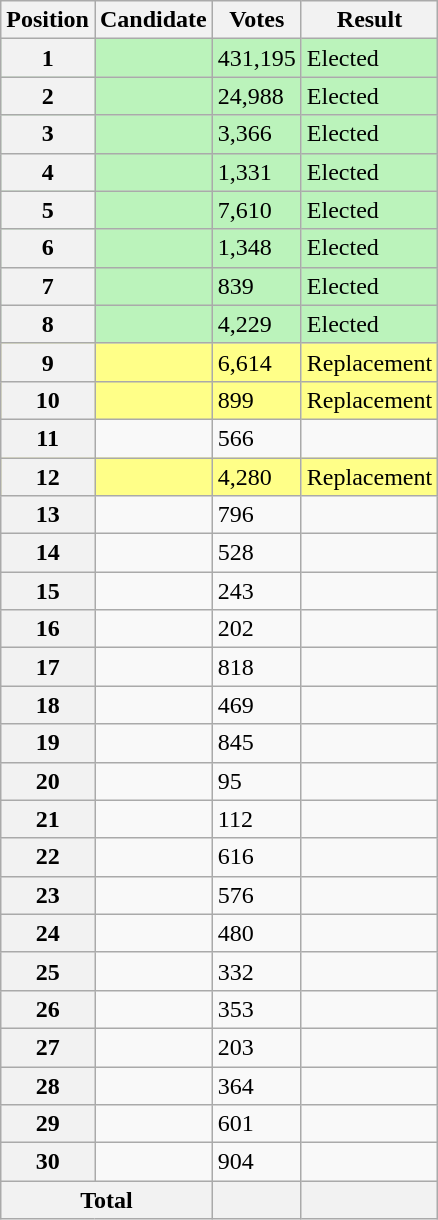<table class="wikitable sortable col3right">
<tr>
<th scope="col">Position</th>
<th scope="col">Candidate</th>
<th scope="col">Votes</th>
<th scope="col">Result</th>
</tr>
<tr bgcolor=bbf3bb>
<th scope="row">1</th>
<td></td>
<td>431,195</td>
<td>Elected</td>
</tr>
<tr bgcolor=bbf3bb>
<th scope="row">2</th>
<td></td>
<td>24,988</td>
<td>Elected</td>
</tr>
<tr bgcolor=bbf3bb>
<th scope="row">3</th>
<td></td>
<td>3,366</td>
<td>Elected</td>
</tr>
<tr bgcolor=bbf3bb>
<th scope="row">4</th>
<td></td>
<td>1,331</td>
<td>Elected</td>
</tr>
<tr bgcolor=bbf3bb>
<th scope="row">5</th>
<td></td>
<td>7,610</td>
<td>Elected</td>
</tr>
<tr bgcolor=bbf3bb>
<th scope="row">6</th>
<td></td>
<td>1,348</td>
<td>Elected</td>
</tr>
<tr bgcolor=bbf3bb>
<th scope="row">7</th>
<td></td>
<td>839</td>
<td>Elected</td>
</tr>
<tr bgcolor=bbf3bb>
<th scope="row">8</th>
<td></td>
<td>4,229</td>
<td>Elected</td>
</tr>
<tr bgcolor=#FF8>
<th scope="row">9</th>
<td></td>
<td>6,614</td>
<td>Replacement</td>
</tr>
<tr bgcolor=#FF8>
<th scope="row">10</th>
<td></td>
<td>899</td>
<td>Replacement</td>
</tr>
<tr>
<th scope="row">11</th>
<td></td>
<td>566</td>
<td></td>
</tr>
<tr bgcolor=#FF8>
<th scope="row">12</th>
<td></td>
<td>4,280</td>
<td>Replacement</td>
</tr>
<tr>
<th scope="row">13</th>
<td></td>
<td>796</td>
<td></td>
</tr>
<tr>
<th scope="row">14</th>
<td></td>
<td>528</td>
<td></td>
</tr>
<tr>
<th scope="row">15</th>
<td></td>
<td>243</td>
<td></td>
</tr>
<tr>
<th scope="row">16</th>
<td></td>
<td>202</td>
<td></td>
</tr>
<tr>
<th scope="row">17</th>
<td></td>
<td>818</td>
<td></td>
</tr>
<tr>
<th scope="row">18</th>
<td></td>
<td>469</td>
<td></td>
</tr>
<tr>
<th scope="row">19</th>
<td></td>
<td>845</td>
<td></td>
</tr>
<tr>
<th scope="row">20</th>
<td></td>
<td>95</td>
<td></td>
</tr>
<tr>
<th scope="row">21</th>
<td></td>
<td>112</td>
<td></td>
</tr>
<tr>
<th scope="row">22</th>
<td></td>
<td>616</td>
<td></td>
</tr>
<tr>
<th scope="row">23</th>
<td></td>
<td>576</td>
<td></td>
</tr>
<tr>
<th scope="row">24</th>
<td></td>
<td>480</td>
<td></td>
</tr>
<tr>
<th scope="row">25</th>
<td></td>
<td>332</td>
<td></td>
</tr>
<tr>
<th scope="row">26</th>
<td></td>
<td>353</td>
<td></td>
</tr>
<tr>
<th scope="row">27</th>
<td></td>
<td>203</td>
<td></td>
</tr>
<tr>
<th scope="row">28</th>
<td></td>
<td>364</td>
<td></td>
</tr>
<tr>
<th scope="row">29</th>
<td></td>
<td>601</td>
<td></td>
</tr>
<tr>
<th scope="row">30</th>
<td></td>
<td>904</td>
<td></td>
</tr>
<tr class="sortbottom">
<th scope="row" colspan="2">Total</th>
<th></th>
<th></th>
</tr>
</table>
